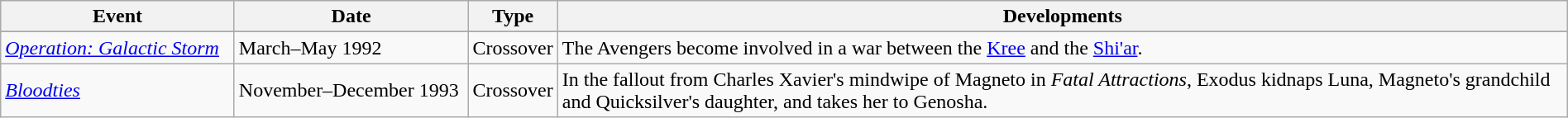<table class="wikitable" style="width:100%;">
<tr>
<th width=15%>Event</th>
<th width=15%>Date</th>
<th width=5%>Type</th>
<th width=70%>Developments</th>
</tr>
<tr>
</tr>
<tr>
<td><em><a href='#'>Operation: Galactic Storm</a></em></td>
<td>March–May 1992</td>
<td>Crossover</td>
<td>The Avengers become involved in a war between the <a href='#'>Kree</a> and the <a href='#'>Shi'ar</a>.</td>
</tr>
<tr>
<td><em><a href='#'>Bloodties</a></em></td>
<td>November–December 1993</td>
<td>Crossover</td>
<td>In the fallout from Charles Xavier's mindwipe of Magneto in <em>Fatal Attractions</em>, Exodus kidnaps Luna, Magneto's grandchild and Quicksilver's daughter, and takes her to Genosha.</td>
</tr>
</table>
